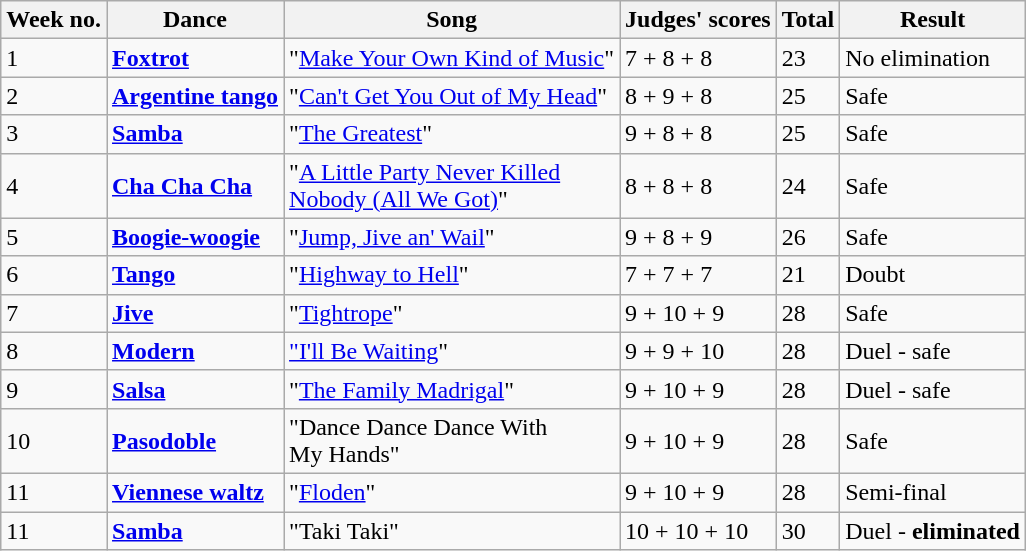<table class="wikitable">
<tr>
<th>Week no.</th>
<th>Dance</th>
<th>Song</th>
<th>Judges' scores</th>
<th>Total</th>
<th>Result</th>
</tr>
<tr>
<td>1</td>
<td><strong><a href='#'>Foxtrot</a></strong></td>
<td>"<a href='#'>Make Your Own Kind of Music</a>"</td>
<td>7 + 8 + 8</td>
<td>23</td>
<td>No elimination</td>
</tr>
<tr>
<td>2</td>
<td><strong><a href='#'>Argentine tango</a></strong></td>
<td>"<a href='#'>Can't Get You Out of My Head</a>"</td>
<td>8 + 9 + 8</td>
<td>25</td>
<td>Safe</td>
</tr>
<tr>
<td>3</td>
<td><strong><a href='#'>Samba</a></strong></td>
<td>"<a href='#'>The Greatest</a>"</td>
<td>9 + 8 + 8</td>
<td>25</td>
<td>Safe</td>
</tr>
<tr>
<td>4</td>
<td><strong><a href='#'>Cha Cha Cha</a></strong></td>
<td>"<a href='#'>A Little Party Never Killed</a><br><a href='#'>Nobody (All We Got)</a>"</td>
<td>8 + 8 + 8</td>
<td>24</td>
<td>Safe</td>
</tr>
<tr>
<td>5</td>
<td><strong><a href='#'>Boogie-woogie</a></strong></td>
<td>"<a href='#'>Jump, Jive an' Wail</a>"</td>
<td>9 + 8 + 9</td>
<td>26</td>
<td>Safe</td>
</tr>
<tr>
<td>6</td>
<td><strong><a href='#'>Tango</a></strong></td>
<td>"<a href='#'>Highway to Hell</a>"</td>
<td>7 + 7 + 7</td>
<td>21</td>
<td>Doubt</td>
</tr>
<tr>
<td>7</td>
<td><strong><a href='#'>Jive</a></strong></td>
<td>"<a href='#'>Tightrope</a>"</td>
<td>9 + 10 + 9</td>
<td>28</td>
<td>Safe</td>
</tr>
<tr>
<td>8</td>
<td><strong><a href='#'>Modern</a></strong></td>
<td><a href='#'>"I'll Be Waiting</a>"</td>
<td>9 + 9 + 10</td>
<td>28</td>
<td>Duel - safe</td>
</tr>
<tr>
<td>9</td>
<td><strong><a href='#'>Salsa</a></strong></td>
<td>"<a href='#'>The Family Madrigal</a>"</td>
<td>9 + 10 + 9</td>
<td>28</td>
<td>Duel - safe</td>
</tr>
<tr>
<td>10</td>
<td><strong><a href='#'>Pasodoble</a></strong></td>
<td>"Dance Dance Dance With<br>My Hands"</td>
<td>9 + 10 + 9</td>
<td>28</td>
<td>Safe</td>
</tr>
<tr>
<td>11</td>
<td><strong><a href='#'>Viennese waltz</a></strong></td>
<td>"<a href='#'>Floden</a>"</td>
<td>9 + 10 + 9</td>
<td>28</td>
<td>Semi-final</td>
</tr>
<tr>
<td>11</td>
<td><strong><a href='#'>Samba</a></strong></td>
<td>"Taki Taki"</td>
<td>10 + 10 + 10</td>
<td>30</td>
<td>Duel - <strong>eliminated</strong></td>
</tr>
</table>
